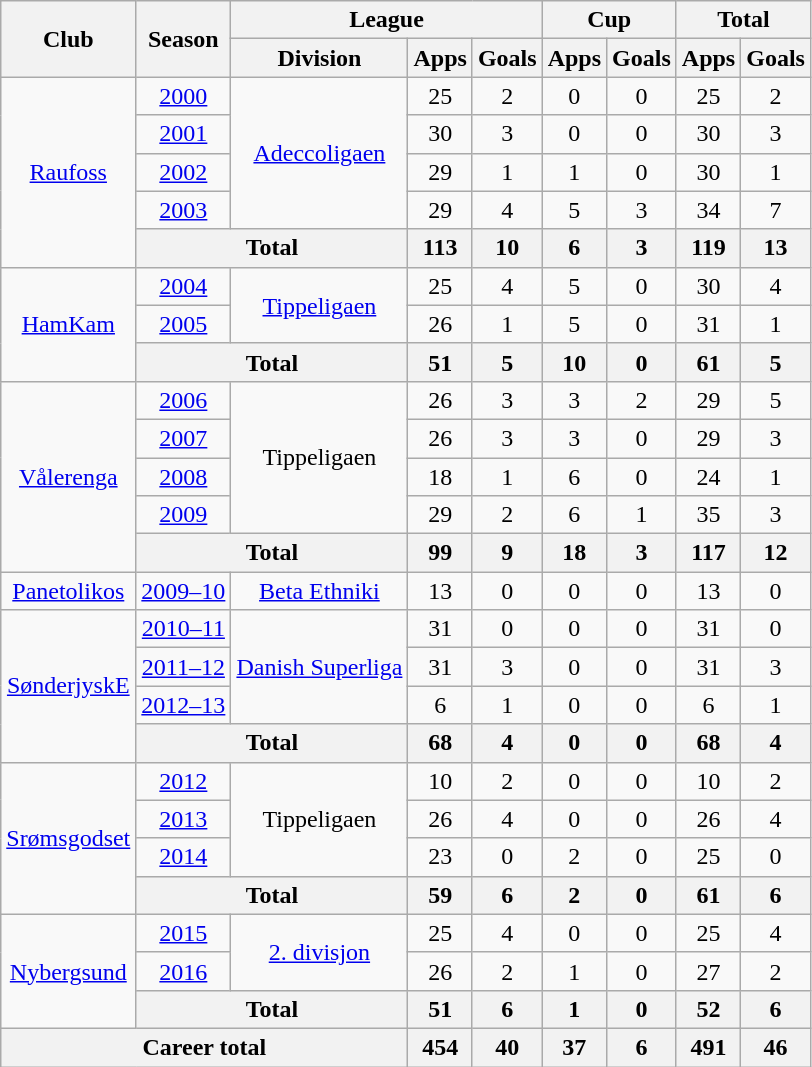<table class="wikitable" style="text-align:center">
<tr>
<th rowspan="2">Club</th>
<th rowspan="2">Season</th>
<th colspan="3">League</th>
<th colspan="2">Cup</th>
<th colspan="2">Total</th>
</tr>
<tr>
<th>Division</th>
<th>Apps</th>
<th>Goals</th>
<th>Apps</th>
<th>Goals</th>
<th>Apps</th>
<th>Goals</th>
</tr>
<tr>
<td rowspan="5"><a href='#'>Raufoss</a></td>
<td><a href='#'>2000</a></td>
<td rowspan="4"><a href='#'>Adeccoligaen</a></td>
<td>25</td>
<td>2</td>
<td>0</td>
<td>0</td>
<td>25</td>
<td>2</td>
</tr>
<tr>
<td><a href='#'>2001</a></td>
<td>30</td>
<td>3</td>
<td>0</td>
<td>0</td>
<td>30</td>
<td>3</td>
</tr>
<tr>
<td><a href='#'>2002</a></td>
<td>29</td>
<td>1</td>
<td>1</td>
<td>0</td>
<td>30</td>
<td>1</td>
</tr>
<tr>
<td><a href='#'>2003</a></td>
<td>29</td>
<td>4</td>
<td>5</td>
<td>3</td>
<td>34</td>
<td>7</td>
</tr>
<tr>
<th colspan="2">Total</th>
<th>113</th>
<th>10</th>
<th>6</th>
<th>3</th>
<th>119</th>
<th>13</th>
</tr>
<tr>
<td rowspan="3"><a href='#'>HamKam</a></td>
<td><a href='#'>2004</a></td>
<td rowspan="2"><a href='#'>Tippeligaen</a></td>
<td>25</td>
<td>4</td>
<td>5</td>
<td>0</td>
<td>30</td>
<td>4</td>
</tr>
<tr>
<td><a href='#'>2005</a></td>
<td>26</td>
<td>1</td>
<td>5</td>
<td>0</td>
<td>31</td>
<td>1</td>
</tr>
<tr>
<th colspan="2">Total</th>
<th>51</th>
<th>5</th>
<th>10</th>
<th>0</th>
<th>61</th>
<th>5</th>
</tr>
<tr>
<td rowspan="5"><a href='#'>Vålerenga</a></td>
<td><a href='#'>2006</a></td>
<td rowspan="4">Tippeligaen</td>
<td>26</td>
<td>3</td>
<td>3</td>
<td>2</td>
<td>29</td>
<td>5</td>
</tr>
<tr>
<td><a href='#'>2007</a></td>
<td>26</td>
<td>3</td>
<td>3</td>
<td>0</td>
<td>29</td>
<td>3</td>
</tr>
<tr>
<td><a href='#'>2008</a></td>
<td>18</td>
<td>1</td>
<td>6</td>
<td>0</td>
<td>24</td>
<td>1</td>
</tr>
<tr>
<td><a href='#'>2009</a></td>
<td>29</td>
<td>2</td>
<td>6</td>
<td>1</td>
<td>35</td>
<td>3</td>
</tr>
<tr>
<th colspan="2">Total</th>
<th>99</th>
<th>9</th>
<th>18</th>
<th>3</th>
<th>117</th>
<th>12</th>
</tr>
<tr>
<td><a href='#'>Panetolikos</a></td>
<td><a href='#'>2009–10</a></td>
<td><a href='#'>Beta Ethniki</a></td>
<td>13</td>
<td>0</td>
<td>0</td>
<td>0</td>
<td>13</td>
<td>0</td>
</tr>
<tr>
<td rowspan="4"><a href='#'>SønderjyskE</a></td>
<td><a href='#'>2010–11</a></td>
<td rowspan="3"><a href='#'>Danish Superliga</a></td>
<td>31</td>
<td>0</td>
<td>0</td>
<td>0</td>
<td>31</td>
<td>0</td>
</tr>
<tr>
<td><a href='#'>2011–12</a></td>
<td>31</td>
<td>3</td>
<td>0</td>
<td>0</td>
<td>31</td>
<td>3</td>
</tr>
<tr>
<td><a href='#'>2012–13</a></td>
<td>6</td>
<td>1</td>
<td>0</td>
<td>0</td>
<td>6</td>
<td>1</td>
</tr>
<tr>
<th colspan="2">Total</th>
<th>68</th>
<th>4</th>
<th>0</th>
<th>0</th>
<th>68</th>
<th>4</th>
</tr>
<tr>
<td rowspan="4"><a href='#'>Srømsgodset</a></td>
<td><a href='#'>2012</a></td>
<td rowspan="3">Tippeligaen</td>
<td>10</td>
<td>2</td>
<td>0</td>
<td>0</td>
<td>10</td>
<td>2</td>
</tr>
<tr>
<td><a href='#'>2013</a></td>
<td>26</td>
<td>4</td>
<td>0</td>
<td>0</td>
<td>26</td>
<td>4</td>
</tr>
<tr>
<td><a href='#'>2014</a></td>
<td>23</td>
<td>0</td>
<td>2</td>
<td>0</td>
<td>25</td>
<td>0</td>
</tr>
<tr>
<th colspan="2">Total</th>
<th>59</th>
<th>6</th>
<th>2</th>
<th>0</th>
<th>61</th>
<th>6</th>
</tr>
<tr>
<td rowspan="3"><a href='#'>Nybergsund</a></td>
<td><a href='#'>2015</a></td>
<td rowspan="2"><a href='#'>2. divisjon</a></td>
<td>25</td>
<td>4</td>
<td>0</td>
<td>0</td>
<td>25</td>
<td>4</td>
</tr>
<tr>
<td><a href='#'>2016</a></td>
<td>26</td>
<td>2</td>
<td>1</td>
<td>0</td>
<td>27</td>
<td>2</td>
</tr>
<tr>
<th colspan="2">Total</th>
<th>51</th>
<th>6</th>
<th>1</th>
<th>0</th>
<th>52</th>
<th>6</th>
</tr>
<tr>
<th colspan="3">Career total</th>
<th>454</th>
<th>40</th>
<th>37</th>
<th>6</th>
<th>491</th>
<th>46</th>
</tr>
</table>
